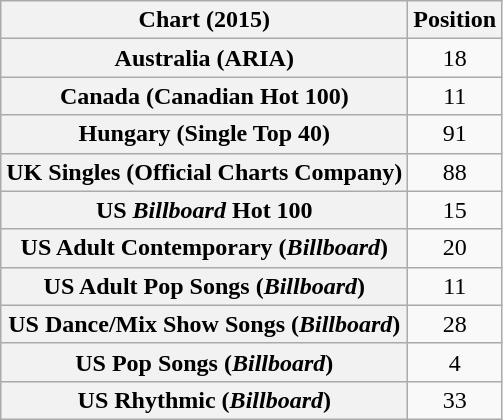<table class="wikitable sortable plainrowheaders" style="text-align:center">
<tr>
<th scope="col">Chart (2015)</th>
<th scope="col">Position</th>
</tr>
<tr>
<th scope="row">Australia (ARIA)</th>
<td>18</td>
</tr>
<tr>
<th scope="row">Canada (Canadian Hot 100)</th>
<td>11</td>
</tr>
<tr>
<th scope="row">Hungary (Single Top 40)</th>
<td>91</td>
</tr>
<tr>
<th scope="row">UK Singles (Official Charts Company)</th>
<td>88</td>
</tr>
<tr>
<th scope="row">US <em>Billboard</em> Hot 100</th>
<td>15</td>
</tr>
<tr>
<th scope="row">US Adult Contemporary (<em>Billboard</em>)</th>
<td>20</td>
</tr>
<tr>
<th scope="row">US Adult Pop Songs (<em>Billboard</em>)</th>
<td>11</td>
</tr>
<tr>
<th scope="row">US Dance/Mix Show Songs (<em>Billboard</em>)</th>
<td>28</td>
</tr>
<tr>
<th scope="row">US Pop Songs (<em>Billboard</em>)</th>
<td>4</td>
</tr>
<tr>
<th scope="row">US Rhythmic (<em>Billboard</em>)</th>
<td>33</td>
</tr>
</table>
